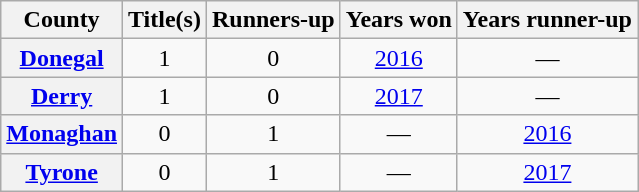<table class="wikitable plainrowheaders sortable" style="text-align:center">
<tr>
<th scope="col">County</th>
<th>Title(s)</th>
<th scope="col">Runners-up</th>
<th class="unsortable" scope="col">Years won</th>
<th class="unsortable" scope="col">Years runner-up</th>
</tr>
<tr>
<th scope="row"> <a href='#'>Donegal</a></th>
<td>1</td>
<td>0</td>
<td><a href='#'>2016</a></td>
<td>—</td>
</tr>
<tr>
<th scope="row"> <a href='#'>Derry</a></th>
<td>1</td>
<td>0</td>
<td><a href='#'>2017</a></td>
<td>—</td>
</tr>
<tr>
<th scope="row"> <a href='#'>Monaghan</a></th>
<td>0</td>
<td>1</td>
<td>—</td>
<td><a href='#'>2016</a></td>
</tr>
<tr>
<th scope="row"> <a href='#'>Tyrone</a></th>
<td>0</td>
<td>1</td>
<td>—</td>
<td><a href='#'>2017</a></td>
</tr>
</table>
